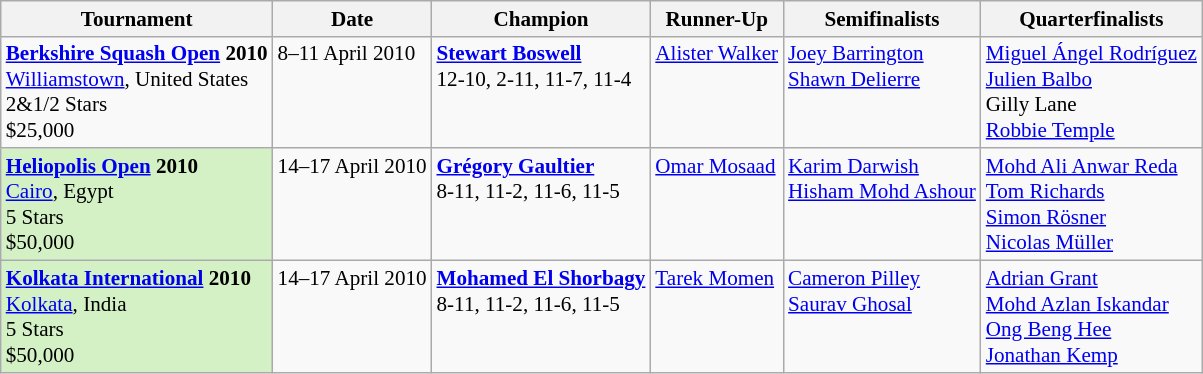<table class="wikitable" style="font-size:88%">
<tr>
<th>Tournament</th>
<th>Date</th>
<th>Champion</th>
<th>Runner-Up</th>
<th>Semifinalists</th>
<th>Quarterfinalists</th>
</tr>
<tr valign=top>
<td><strong><a href='#'>Berkshire Squash Open</a> 2010</strong><br> <a href='#'>Williamstown</a>, United States<br>2&1/2 Stars<br>$25,000</td>
<td>8–11 April 2010</td>
<td> <strong><a href='#'>Stewart Boswell</a></strong><br>12-10, 2-11, 11-7, 11-4</td>
<td> <a href='#'>Alister Walker</a></td>
<td> <a href='#'>Joey Barrington</a><br> <a href='#'>Shawn Delierre</a></td>
<td> <a href='#'>Miguel Ángel Rodríguez</a><br> <a href='#'>Julien Balbo</a><br> Gilly Lane<br> <a href='#'>Robbie Temple</a></td>
</tr>
<tr valign=top>
<td style="background:#D4F1C5;"><strong><a href='#'>Heliopolis Open</a> 2010</strong><br> <a href='#'>Cairo</a>, Egypt<br>5 Stars<br>$50,000</td>
<td>14–17 April 2010</td>
<td> <strong><a href='#'>Grégory Gaultier</a></strong><br>8-11, 11-2, 11-6, 11-5</td>
<td> <a href='#'>Omar Mosaad</a></td>
<td> <a href='#'>Karim Darwish</a><br> <a href='#'>Hisham Mohd Ashour</a></td>
<td> <a href='#'>Mohd Ali Anwar Reda</a><br> <a href='#'>Tom Richards</a><br> <a href='#'>Simon Rösner</a><br> <a href='#'>Nicolas Müller</a></td>
</tr>
<tr valign=top>
<td style="background:#D4F1C5;"><strong><a href='#'>Kolkata International</a> 2010</strong><br> <a href='#'>Kolkata</a>, India<br>5 Stars<br>$50,000</td>
<td>14–17 April 2010</td>
<td> <strong><a href='#'>Mohamed El Shorbagy</a></strong><br>8-11, 11-2, 11-6, 11-5</td>
<td> <a href='#'>Tarek Momen</a></td>
<td> <a href='#'>Cameron Pilley</a><br> <a href='#'>Saurav Ghosal</a></td>
<td> <a href='#'>Adrian Grant</a><br> <a href='#'>Mohd Azlan Iskandar</a><br> <a href='#'>Ong Beng Hee</a><br> <a href='#'>Jonathan Kemp</a></td>
</tr>
</table>
